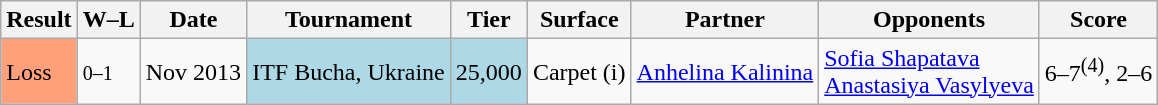<table class="sortable wikitable">
<tr>
<th>Result</th>
<th class="unsortable">W–L</th>
<th>Date</th>
<th>Tournament</th>
<th>Tier</th>
<th>Surface</th>
<th>Partner</th>
<th>Opponents</th>
<th class="unsortable">Score</th>
</tr>
<tr>
<td style="background:#ffa07a;">Loss</td>
<td><small>0–1</small></td>
<td>Nov 2013</td>
<td style="background:lightblue;">ITF Bucha, Ukraine</td>
<td style="background:lightblue;">25,000</td>
<td>Carpet (i)</td>
<td> <a href='#'>Anhelina Kalinina</a></td>
<td> <a href='#'>Sofia Shapatava</a> <br>  <a href='#'>Anastasiya Vasylyeva</a></td>
<td>6–7<sup>(4)</sup>, 2–6</td>
</tr>
</table>
